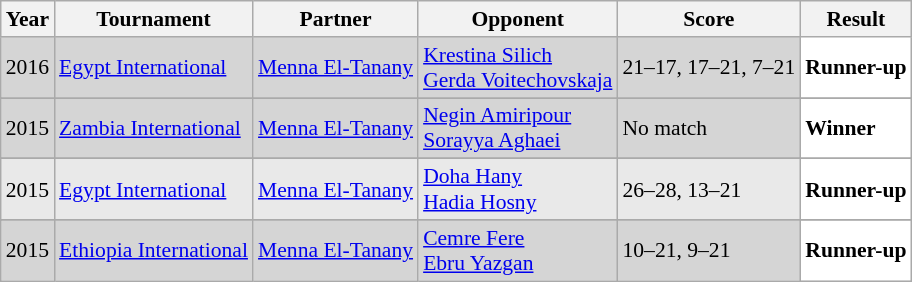<table class="sortable wikitable" style="font-size: 90%;">
<tr>
<th>Year</th>
<th>Tournament</th>
<th>Partner</th>
<th>Opponent</th>
<th>Score</th>
<th>Result</th>
</tr>
<tr style="background:#D5D5D5">
<td align="center">2016</td>
<td align="left"><a href='#'>Egypt International</a></td>
<td align="left"> <a href='#'>Menna El-Tanany</a></td>
<td align="left"> <a href='#'>Krestina Silich</a> <br>  <a href='#'>Gerda Voitechovskaja</a></td>
<td align="left">21–17, 17–21, 7–21</td>
<td style="text-align:left; background:white"> <strong>Runner-up</strong></td>
</tr>
<tr>
</tr>
<tr style="background:#D5D5D5">
<td align="center">2015</td>
<td align="left"><a href='#'>Zambia International</a></td>
<td align="left"> <a href='#'>Menna El-Tanany</a></td>
<td align="left"> <a href='#'>Negin Amiripour</a> <br>  <a href='#'>Sorayya Aghaei</a></td>
<td align="left">No match</td>
<td style="text-align:left; background:white"> <strong>Winner</strong></td>
</tr>
<tr>
</tr>
<tr style="background:#E9E9E9">
<td align="center">2015</td>
<td align="left"><a href='#'>Egypt International</a></td>
<td align="left"> <a href='#'>Menna El-Tanany</a></td>
<td align="left"> <a href='#'>Doha Hany</a> <br>  <a href='#'>Hadia Hosny</a></td>
<td align="left">26–28, 13–21</td>
<td style="text-align:left; background:white"> <strong>Runner-up</strong></td>
</tr>
<tr>
</tr>
<tr style="background:#D5D5D5">
<td align="center">2015</td>
<td align="left"><a href='#'>Ethiopia International</a></td>
<td align="left"> <a href='#'>Menna El-Tanany</a></td>
<td align="left"> <a href='#'>Cemre Fere</a> <br>  <a href='#'>Ebru Yazgan</a></td>
<td align="left">10–21, 9–21</td>
<td style="text-align:left; background:white"> <strong>Runner-up</strong></td>
</tr>
</table>
